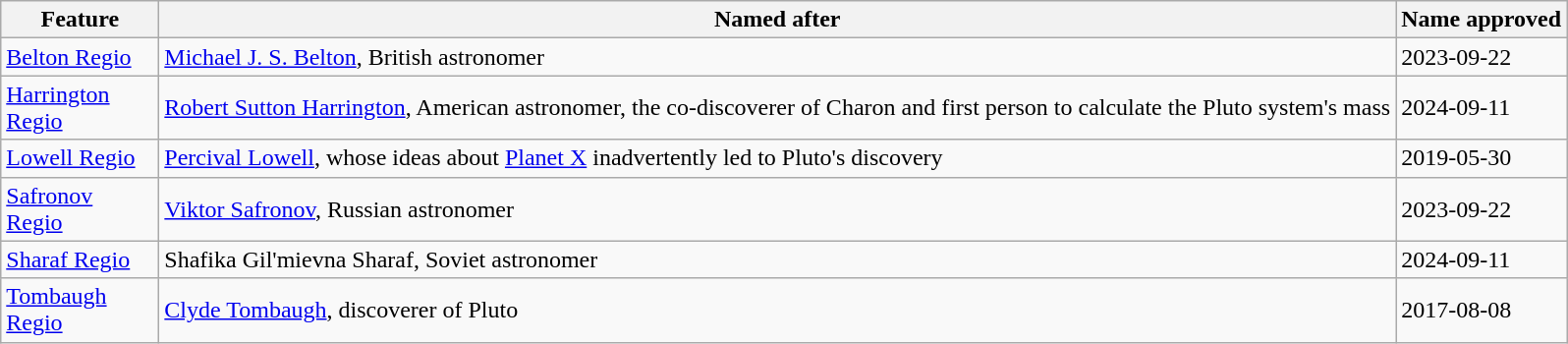<table class="wikitable">
<tr>
<th width=100>Feature</th>
<th>Named after</th>
<th>Name approved<br></th>
</tr>
<tr>
<td><a href='#'>Belton Regio</a></td>
<td><a href='#'>Michael J. S. Belton</a>, British astronomer</td>
<td>2023-09-22</td>
</tr>
<tr>
<td><a href='#'>Harrington Regio</a></td>
<td><a href='#'>Robert Sutton Harrington</a>, American astronomer, the co-discoverer of Charon and first person to calculate the Pluto system's mass</td>
<td>2024-09-11 </td>
</tr>
<tr>
<td><a href='#'>Lowell Regio</a></td>
<td><a href='#'>Percival Lowell</a>, whose ideas about <a href='#'>Planet X</a> inadvertently led to Pluto's discovery</td>
<td>2019-05-30</td>
</tr>
<tr>
<td><a href='#'>Safronov Regio</a></td>
<td><a href='#'>Viktor Safronov</a>, Russian astronomer</td>
<td>2023-09-22</td>
</tr>
<tr>
<td><a href='#'>Sharaf Regio</a></td>
<td>Shafika Gil'mievna Sharaf, Soviet astronomer</td>
<td>2024-09-11 </td>
</tr>
<tr>
<td><a href='#'>Tombaugh Regio</a></td>
<td><a href='#'>Clyde Tombaugh</a>, discoverer of Pluto</td>
<td>2017-08-08</td>
</tr>
</table>
